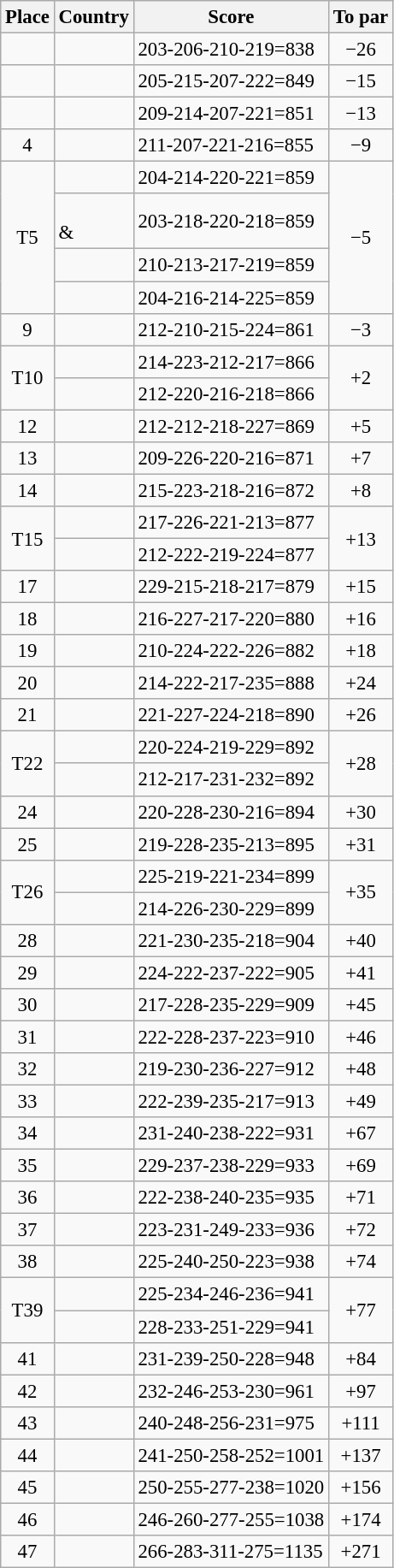<table class="wikitable" style="font-size:95%;">
<tr>
<th>Place</th>
<th>Country</th>
<th>Score</th>
<th>To par</th>
</tr>
<tr>
<td align=center></td>
<td></td>
<td>203-206-210-219=838</td>
<td align=center>−26</td>
</tr>
<tr>
<td align=center></td>
<td></td>
<td>205-215-207-222=849</td>
<td align=center>−15</td>
</tr>
<tr>
<td align=center></td>
<td></td>
<td>209-214-207-221=851</td>
<td align=center>−13</td>
</tr>
<tr>
<td align=center>4</td>
<td></td>
<td>211-207-221-216=855</td>
<td align=center>−9</td>
</tr>
<tr>
<td align=center rowspan=4>T5</td>
<td></td>
<td>204-214-220-221=859</td>
<td align=center rowspan=4>−5</td>
</tr>
<tr>
<td><br>& </td>
<td>203-218-220-218=859</td>
</tr>
<tr>
<td></td>
<td>210-213-217-219=859</td>
</tr>
<tr>
<td></td>
<td>204-216-214-225=859</td>
</tr>
<tr>
<td align=center>9</td>
<td></td>
<td>212-210-215-224=861</td>
<td align=center>−3</td>
</tr>
<tr>
<td align=center rowspan=2>T10</td>
<td></td>
<td>214-223-212-217=866</td>
<td align=center rowspan=2>+2</td>
</tr>
<tr>
<td></td>
<td>212-220-216-218=866</td>
</tr>
<tr>
<td align=center>12</td>
<td></td>
<td>212-212-218-227=869</td>
<td align=center>+5</td>
</tr>
<tr>
<td align=center>13</td>
<td></td>
<td>209-226-220-216=871</td>
<td align=center>+7</td>
</tr>
<tr>
<td align=center>14</td>
<td></td>
<td>215-223-218-216=872</td>
<td align=center>+8</td>
</tr>
<tr>
<td align=center rowspan=2>T15</td>
<td></td>
<td>217-226-221-213=877</td>
<td align=center rowspan=2>+13</td>
</tr>
<tr>
<td></td>
<td>212-222-219-224=877</td>
</tr>
<tr>
<td align=center>17</td>
<td></td>
<td>229-215-218-217=879</td>
<td align=center>+15</td>
</tr>
<tr>
<td align=center>18</td>
<td></td>
<td>216-227-217-220=880</td>
<td align=center>+16</td>
</tr>
<tr>
<td align=center>19</td>
<td></td>
<td>210-224-222-226=882</td>
<td align=center>+18</td>
</tr>
<tr>
<td align=center>20</td>
<td></td>
<td>214-222-217-235=888</td>
<td align=center>+24</td>
</tr>
<tr>
<td align=center>21</td>
<td></td>
<td>221-227-224-218=890</td>
<td align=center>+26</td>
</tr>
<tr>
<td align=center rowspan=2>T22</td>
<td></td>
<td>220-224-219-229=892</td>
<td align=center rowspan=2>+28</td>
</tr>
<tr>
<td></td>
<td>212-217-231-232=892</td>
</tr>
<tr>
<td align=center>24</td>
<td></td>
<td>220-228-230-216=894</td>
<td align=center>+30</td>
</tr>
<tr>
<td align=center>25</td>
<td></td>
<td>219-228-235-213=895</td>
<td align=center>+31</td>
</tr>
<tr>
<td align=center rowspan=2>T26</td>
<td></td>
<td>225-219-221-234=899</td>
<td align=center rowspan=2>+35</td>
</tr>
<tr>
<td></td>
<td>214-226-230-229=899</td>
</tr>
<tr>
<td align=center>28</td>
<td></td>
<td>221-230-235-218=904</td>
<td align=center>+40</td>
</tr>
<tr>
<td align=center>29</td>
<td></td>
<td>224-222-237-222=905</td>
<td align=center>+41</td>
</tr>
<tr>
<td align=center>30</td>
<td></td>
<td>217-228-235-229=909</td>
<td align=center>+45</td>
</tr>
<tr>
<td align=center>31</td>
<td></td>
<td>222-228-237-223=910</td>
<td align=center>+46</td>
</tr>
<tr>
<td align=center>32</td>
<td></td>
<td>219-230-236-227=912</td>
<td align=center>+48</td>
</tr>
<tr>
<td align=center>33</td>
<td></td>
<td>222-239-235-217=913</td>
<td align=center>+49</td>
</tr>
<tr>
<td align=center>34</td>
<td></td>
<td>231-240-238-222=931</td>
<td align=center>+67</td>
</tr>
<tr>
<td align=center>35</td>
<td></td>
<td>229-237-238-229=933</td>
<td align=center>+69</td>
</tr>
<tr>
<td align=center>36</td>
<td></td>
<td>222-238-240-235=935</td>
<td align=center>+71</td>
</tr>
<tr>
<td align=center>37</td>
<td></td>
<td>223-231-249-233=936</td>
<td align=center>+72</td>
</tr>
<tr>
<td align=center>38</td>
<td></td>
<td>225-240-250-223=938</td>
<td align=center>+74</td>
</tr>
<tr>
<td align=center rowspan=2>T39</td>
<td></td>
<td>225-234-246-236=941</td>
<td align=center rowspan=2>+77</td>
</tr>
<tr>
<td></td>
<td>228-233-251-229=941</td>
</tr>
<tr>
<td align=center>41</td>
<td></td>
<td>231-239-250-228=948</td>
<td align=center>+84</td>
</tr>
<tr>
<td align=center>42</td>
<td></td>
<td>232-246-253-230=961</td>
<td align=center>+97</td>
</tr>
<tr>
<td align=center>43</td>
<td></td>
<td>240-248-256-231=975</td>
<td align=center>+111</td>
</tr>
<tr>
<td align=center>44</td>
<td></td>
<td>241-250-258-252=1001</td>
<td align=center>+137</td>
</tr>
<tr>
<td align=center>45</td>
<td></td>
<td>250-255-277-238=1020</td>
<td align=center>+156</td>
</tr>
<tr>
<td align=center>46</td>
<td></td>
<td>246-260-277-255=1038</td>
<td align=center>+174</td>
</tr>
<tr>
<td align=center>47</td>
<td></td>
<td>266-283-311-275=1135</td>
<td align=center>+271</td>
</tr>
</table>
